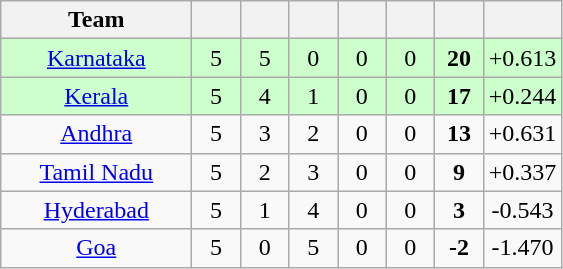<table class="wikitable" style="text-align:center">
<tr>
<th style="width:120px">Team</th>
<th style="width:25px"></th>
<th style="width:25px"></th>
<th style="width:25px"></th>
<th style="width:25px"></th>
<th style="width:25px"></th>
<th style="width:25px"></th>
<th style="width:40px;"></th>
</tr>
<tr style="background:#cfc;">
<td><a href='#'>Karnataka</a></td>
<td>5</td>
<td>5</td>
<td>0</td>
<td>0</td>
<td>0</td>
<td><strong>20</strong></td>
<td>+0.613</td>
</tr>
<tr style="background:#cfc;">
<td><a href='#'>Kerala</a></td>
<td>5</td>
<td>4</td>
<td>1</td>
<td>0</td>
<td>0</td>
<td><strong>17</strong></td>
<td>+0.244</td>
</tr>
<tr>
<td><a href='#'>Andhra</a></td>
<td>5</td>
<td>3</td>
<td>2</td>
<td>0</td>
<td>0</td>
<td><strong>13</strong></td>
<td>+0.631</td>
</tr>
<tr>
<td><a href='#'>Tamil Nadu</a></td>
<td>5</td>
<td>2</td>
<td>3</td>
<td>0</td>
<td>0</td>
<td><strong>9</strong></td>
<td>+0.337</td>
</tr>
<tr>
<td><a href='#'>Hyderabad</a></td>
<td>5</td>
<td>1</td>
<td>4</td>
<td>0</td>
<td>0</td>
<td><strong>3</strong></td>
<td>-0.543</td>
</tr>
<tr>
<td><a href='#'>Goa</a></td>
<td>5</td>
<td>0</td>
<td>5</td>
<td>0</td>
<td>0</td>
<td><strong>-2</strong></td>
<td>-1.470</td>
</tr>
</table>
